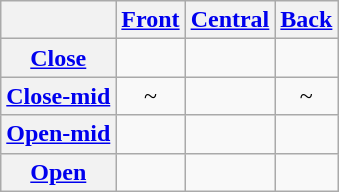<table class="wikitable" style="text-align:center">
<tr>
<th></th>
<th><a href='#'>Front</a></th>
<th><a href='#'>Central</a></th>
<th><a href='#'>Back</a></th>
</tr>
<tr>
<th><a href='#'>Close</a></th>
<td></td>
<td></td>
<td></td>
</tr>
<tr>
<th><a href='#'>Close-mid</a></th>
<td> ~ </td>
<td></td>
<td> ~ </td>
</tr>
<tr>
<th><a href='#'>Open-mid</a></th>
<td></td>
<td></td>
<td></td>
</tr>
<tr>
<th><a href='#'>Open</a></th>
<td></td>
<td></td>
<td></td>
</tr>
</table>
